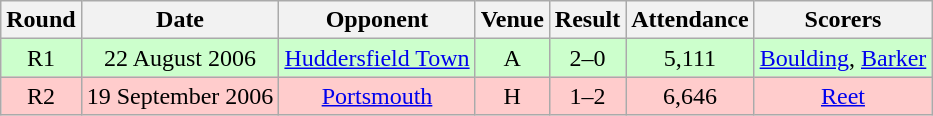<table class= "wikitable " style="font-size:100%; text-align:center">
<tr>
<th>Round</th>
<th>Date</th>
<th>Opponent</th>
<th>Venue</th>
<th>Result</th>
<th>Attendance</th>
<th>Scorers</th>
</tr>
<tr style="background: #CCFFCC;">
<td>R1</td>
<td>22 August 2006</td>
<td><a href='#'>Huddersfield Town</a></td>
<td>A</td>
<td>2–0</td>
<td>5,111</td>
<td><a href='#'>Boulding</a>, <a href='#'>Barker</a></td>
</tr>
<tr style="background: #FFCCCC;">
<td>R2</td>
<td>19 September 2006</td>
<td><a href='#'>Portsmouth</a></td>
<td>H</td>
<td>1–2</td>
<td>6,646</td>
<td><a href='#'>Reet</a></td>
</tr>
</table>
